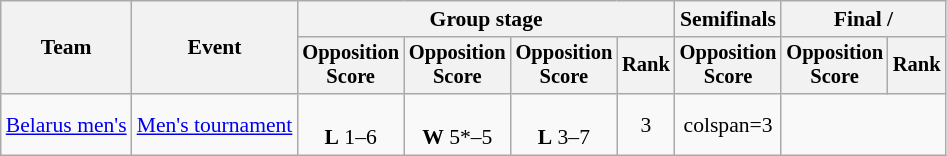<table class="wikitable" style="text-align:center; font-size:90%">
<tr>
<th rowspan=2>Team</th>
<th rowspan=2>Event</th>
<th colspan=4>Group stage</th>
<th>Semifinals</th>
<th colspan=2>Final / </th>
</tr>
<tr style="font-size:95%">
<th>Opposition<br>Score</th>
<th>Opposition<br>Score</th>
<th>Opposition<br>Score</th>
<th>Rank</th>
<th>Opposition<br>Score</th>
<th>Opposition<br>Score</th>
<th>Rank</th>
</tr>
<tr>
<td align=left><a href='#'>Belarus men's</a></td>
<td align=left><a href='#'>Men's tournament</a></td>
<td><br><strong>L</strong> 1–6</td>
<td><br><strong>W</strong> 5*–5</td>
<td><br><strong>L</strong> 3–7</td>
<td>3</td>
<td>colspan=3 </td>
</tr>
</table>
